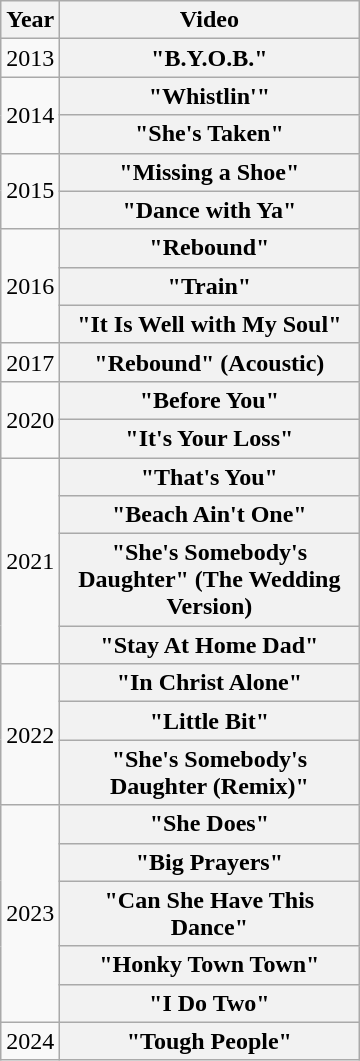<table class="wikitable plainrowheaders">
<tr>
<th>Year</th>
<th style="width:12em;">Video</th>
</tr>
<tr>
<td>2013</td>
<th scope="row">"B.Y.O.B."</th>
</tr>
<tr>
<td rowspan="2">2014</td>
<th scope="row">"Whistlin'"</th>
</tr>
<tr>
<th scope="row">"She's Taken"</th>
</tr>
<tr>
<td rowspan="2">2015</td>
<th scope="row">"Missing a Shoe"</th>
</tr>
<tr>
<th scope="row">"Dance with Ya"</th>
</tr>
<tr>
<td rowspan="3">2016</td>
<th scope="row">"Rebound"</th>
</tr>
<tr>
<th scope="row">"Train"</th>
</tr>
<tr>
<th scope="row">"It Is Well with My Soul"</th>
</tr>
<tr>
<td>2017</td>
<th scope="row">"Rebound" (Acoustic)</th>
</tr>
<tr>
<td rowspan="2">2020</td>
<th scope="row">"Before You"</th>
</tr>
<tr>
<th scope="row">"It's Your Loss"</th>
</tr>
<tr>
<td rowspan="4">2021</td>
<th scope="row">"That's You"</th>
</tr>
<tr>
<th scope="row">"Beach Ain't One"</th>
</tr>
<tr>
<th scope="row">"She's Somebody's Daughter" (The Wedding Version)</th>
</tr>
<tr>
<th scope="row">"Stay At Home Dad"</th>
</tr>
<tr>
<td rowspan="3">2022</td>
<th scope="row">"In Christ Alone"</th>
</tr>
<tr>
<th scope="row">"Little Bit"</th>
</tr>
<tr>
<th scope="row">"She's Somebody's Daughter (Remix)"</th>
</tr>
<tr>
<td rowspan="5">2023</td>
<th scope="row">"She Does"</th>
</tr>
<tr>
<th scope="row">"Big Prayers"</th>
</tr>
<tr>
<th scope="row">"Can She Have This Dance"</th>
</tr>
<tr>
<th scope="row">"Honky Town Town"</th>
</tr>
<tr>
<th scope="row">"I Do Two"</th>
</tr>
<tr>
<td>2024</td>
<th scope="row">"Tough People"</th>
</tr>
</table>
